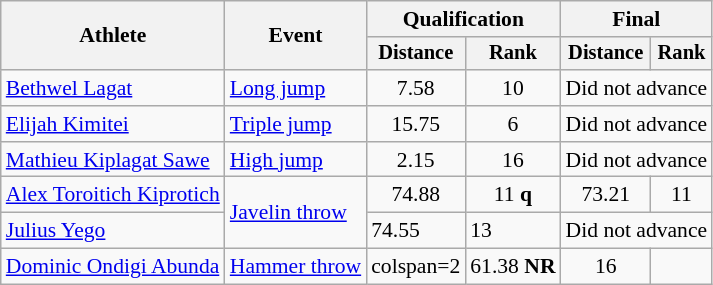<table class="wikitable" style="font-size:90%">
<tr>
<th rowspan=2>Athlete</th>
<th rowspan=2>Event</th>
<th colspan=2>Qualification</th>
<th colspan=2>Final</th>
</tr>
<tr style="font-size:95%">
<th>Distance</th>
<th>Rank</th>
<th>Distance</th>
<th>Rank</th>
</tr>
<tr align=center>
<td align=left><a href='#'>Bethwel Lagat</a></td>
<td style="text-align:left;"><a href='#'>Long jump</a></td>
<td>7.58</td>
<td>10</td>
<td colspan=2>Did not advance</td>
</tr>
<tr align=center>
<td align=left><a href='#'>Elijah Kimitei</a></td>
<td style="text-align:left;"><a href='#'>Triple jump</a></td>
<td>15.75</td>
<td>6</td>
<td colspan=2>Did not advance</td>
</tr>
<tr align=center>
<td align=left><a href='#'>Mathieu Kiplagat Sawe</a></td>
<td style="text-align:left;"><a href='#'>High jump</a></td>
<td>2.15</td>
<td>16</td>
<td colspan=2>Did not advance</td>
</tr>
<tr align=center>
<td align=left><a href='#'>Alex Toroitich Kiprotich</a></td>
<td style="text-align:left;" rowspan=2><a href='#'>Javelin throw</a></td>
<td>74.88</td>
<td>11 <strong>q</strong></td>
<td>73.21</td>
<td>11</td>
</tr>
<tr>
<td align=left><a href='#'>Julius Yego</a></td>
<td>74.55</td>
<td>13</td>
<td colspan=2>Did not advance</td>
</tr>
<tr align=center>
<td align=left><a href='#'>Dominic Ondigi Abunda</a></td>
<td style="text-align:left;"><a href='#'>Hammer throw</a></td>
<td>colspan=2</td>
<td>61.38 <strong>NR</strong></td>
<td>16</td>
</tr>
</table>
